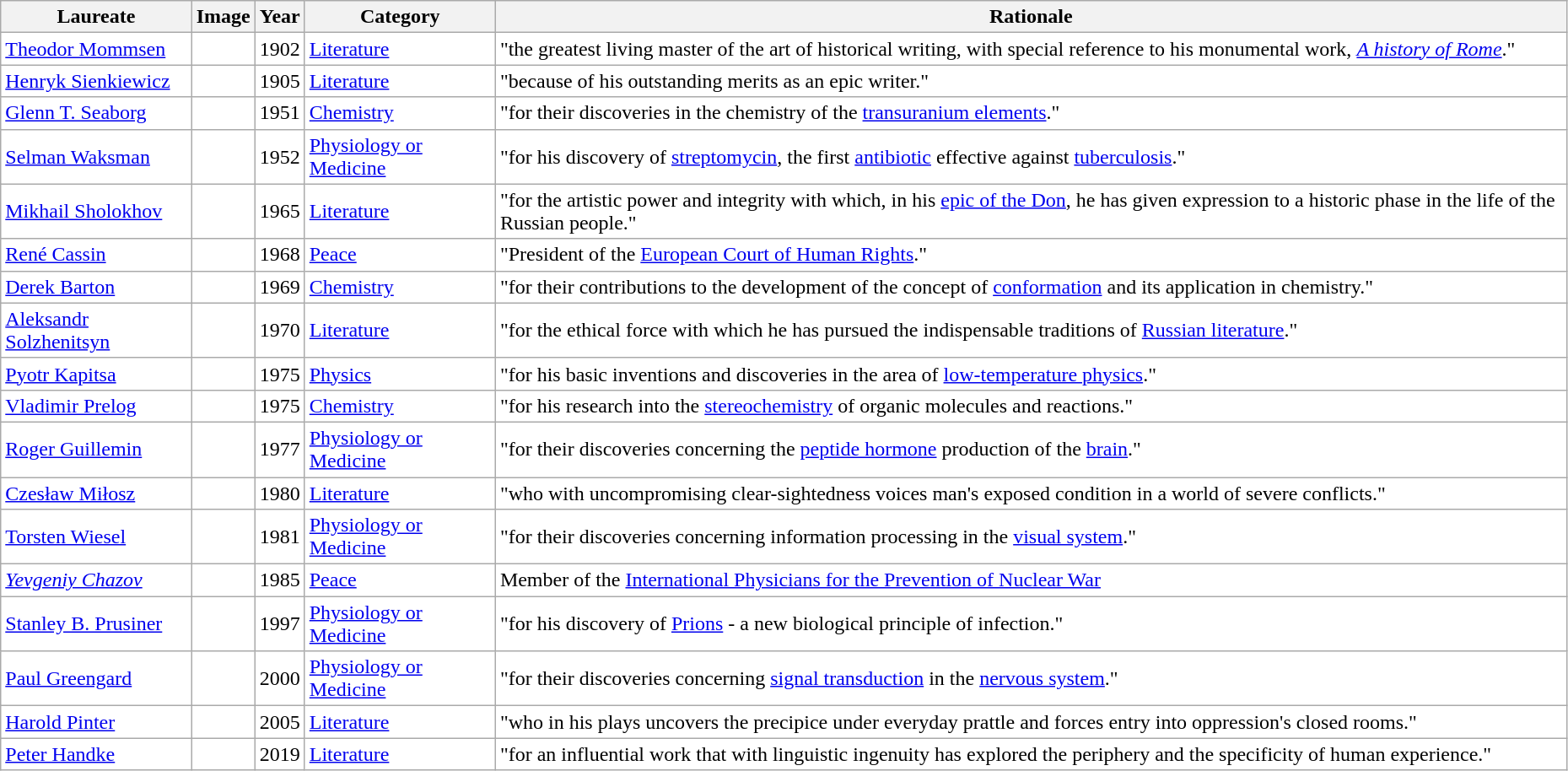<table class="wikitable sortable" style="width:98%; background:#fff;">
<tr>
<th>Laureate</th>
<th>Image</th>
<th>Year</th>
<th>Category</th>
<th>Rationale</th>
</tr>
<tr>
<td><a href='#'>Theodor Mommsen</a></td>
<td></td>
<td>1902</td>
<td><a href='#'>Literature</a></td>
<td>"the greatest living master of the art of historical writing, with special reference to his monumental work, <em><a href='#'>A history of Rome</a></em>."</td>
</tr>
<tr>
<td><a href='#'>Henryk Sienkiewicz</a></td>
<td></td>
<td>1905</td>
<td><a href='#'>Literature</a></td>
<td>"because of his outstanding merits as an epic writer."</td>
</tr>
<tr>
<td><a href='#'>Glenn T. Seaborg</a></td>
<td></td>
<td>1951</td>
<td><a href='#'>Chemistry</a></td>
<td>"for their discoveries in the chemistry of the <a href='#'>transuranium elements</a>."</td>
</tr>
<tr>
<td><a href='#'>Selman Waksman</a></td>
<td></td>
<td>1952</td>
<td><a href='#'>Physiology or Medicine</a></td>
<td>"for his discovery of <a href='#'>streptomycin</a>, the first <a href='#'>antibiotic</a> effective against <a href='#'>tuberculosis</a>."</td>
</tr>
<tr>
<td><a href='#'>Mikhail Sholokhov</a></td>
<td></td>
<td>1965</td>
<td><a href='#'>Literature</a></td>
<td>"for the artistic power and integrity with which, in his <a href='#'>epic of the Don</a>, he has given expression to a historic phase in the life of the Russian people."</td>
</tr>
<tr>
<td><a href='#'>René Cassin</a></td>
<td></td>
<td>1968</td>
<td><a href='#'>Peace</a></td>
<td>"President of the <a href='#'>European Court of Human Rights</a>."</td>
</tr>
<tr>
<td><a href='#'>Derek Barton</a></td>
<td></td>
<td>1969</td>
<td><a href='#'>Chemistry</a></td>
<td>"for their contributions to the development of the concept of <a href='#'>conformation</a> and its application in chemistry."</td>
</tr>
<tr>
<td><a href='#'>Aleksandr Solzhenitsyn</a></td>
<td></td>
<td>1970</td>
<td><a href='#'>Literature</a></td>
<td>"for the ethical force with which he has pursued the indispensable traditions of <a href='#'>Russian literature</a>."</td>
</tr>
<tr>
<td><a href='#'>Pyotr Kapitsa</a></td>
<td></td>
<td>1975</td>
<td><a href='#'>Physics</a></td>
<td>"for his basic inventions and discoveries in the area of <a href='#'>low-temperature physics</a>."</td>
</tr>
<tr>
<td><a href='#'>Vladimir Prelog</a></td>
<td></td>
<td>1975</td>
<td><a href='#'>Chemistry</a></td>
<td>"for his research into the <a href='#'>stereochemistry</a> of organic molecules and reactions."</td>
</tr>
<tr>
<td><a href='#'>Roger Guillemin</a></td>
<td></td>
<td>1977</td>
<td><a href='#'>Physiology or Medicine</a></td>
<td>"for their discoveries concerning the <a href='#'>peptide hormone</a> production of the <a href='#'>brain</a>."</td>
</tr>
<tr>
<td><a href='#'>Czesław Miłosz</a></td>
<td></td>
<td>1980</td>
<td><a href='#'>Literature</a></td>
<td>"who with uncompromising clear-sightedness voices man's exposed condition in a world of severe conflicts."</td>
</tr>
<tr>
<td><a href='#'>Torsten Wiesel</a></td>
<td></td>
<td>1981</td>
<td><a href='#'>Physiology or Medicine</a></td>
<td>"for their discoveries concerning information processing in the <a href='#'>visual system</a>."</td>
</tr>
<tr>
<td><em><a href='#'>Yevgeniy Chazov</a></em></td>
<td></td>
<td>1985</td>
<td><a href='#'>Peace</a></td>
<td>Member of the <a href='#'>International Physicians for the Prevention of Nuclear War</a></td>
</tr>
<tr>
<td><a href='#'>Stanley B. Prusiner</a></td>
<td></td>
<td>1997</td>
<td><a href='#'>Physiology or Medicine</a></td>
<td>"for his discovery of <a href='#'>Prions</a> - a new biological principle of infection."</td>
</tr>
<tr>
<td><a href='#'>Paul Greengard</a></td>
<td></td>
<td>2000</td>
<td><a href='#'>Physiology or Medicine</a></td>
<td>"for their discoveries concerning <a href='#'>signal transduction</a> in the <a href='#'>nervous system</a>."</td>
</tr>
<tr>
<td><a href='#'>Harold Pinter</a></td>
<td></td>
<td>2005</td>
<td><a href='#'>Literature</a></td>
<td>"who in his plays uncovers the precipice under everyday prattle and forces entry into oppression's closed rooms."</td>
</tr>
<tr>
<td><a href='#'>Peter Handke</a></td>
<td></td>
<td>2019</td>
<td><a href='#'>Literature</a></td>
<td>"for an influential work that with linguistic ingenuity has explored the periphery and the specificity of human experience."</td>
</tr>
</table>
